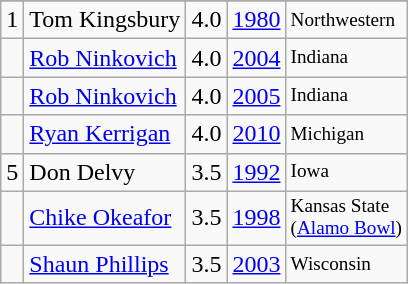<table class="wikitable">
<tr>
</tr>
<tr>
<td>1</td>
<td>Tom Kingsbury</td>
<td>4.0</td>
<td><a href='#'>1980</a></td>
<td style="font-size:80%;">Northwestern</td>
</tr>
<tr>
<td></td>
<td><a href='#'>Rob Ninkovich</a></td>
<td>4.0</td>
<td><a href='#'>2004</a></td>
<td style="font-size:80%;">Indiana</td>
</tr>
<tr>
<td></td>
<td><a href='#'>Rob Ninkovich</a></td>
<td>4.0</td>
<td><a href='#'>2005</a></td>
<td style="font-size:80%;">Indiana</td>
</tr>
<tr>
<td></td>
<td><a href='#'>Ryan Kerrigan</a></td>
<td>4.0</td>
<td><a href='#'>2010</a></td>
<td style="font-size:80%;">Michigan</td>
</tr>
<tr>
<td>5</td>
<td>Don Delvy</td>
<td>3.5</td>
<td><a href='#'>1992</a></td>
<td style="font-size:80%;">Iowa</td>
</tr>
<tr>
<td></td>
<td><a href='#'>Chike Okeafor</a></td>
<td>3.5</td>
<td><a href='#'>1998</a></td>
<td style="font-size:80%;">Kansas State<br>(<a href='#'>Alamo Bowl</a>)</td>
</tr>
<tr>
<td></td>
<td><a href='#'>Shaun Phillips</a></td>
<td>3.5</td>
<td><a href='#'>2003</a></td>
<td style="font-size:80%;">Wisconsin</td>
</tr>
</table>
